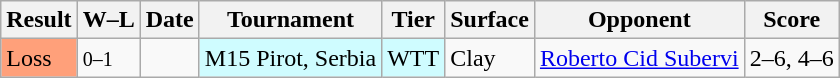<table class="sortable wikitable">
<tr>
<th>Result</th>
<th>W–L</th>
<th>Date</th>
<th>Tournament</th>
<th>Tier</th>
<th>Surface</th>
<th>Opponent</th>
<th>Score</th>
</tr>
<tr>
<td bgcolor=ffa07a>Loss</td>
<td><small>0–1</small></td>
<td></td>
<td style="background:#cffcff;">M15 Pirot, Serbia</td>
<td style="background:#cffcff;">WTT</td>
<td>Clay</td>
<td> <a href='#'>Roberto Cid Subervi</a></td>
<td>2–6, 4–6</td>
</tr>
</table>
